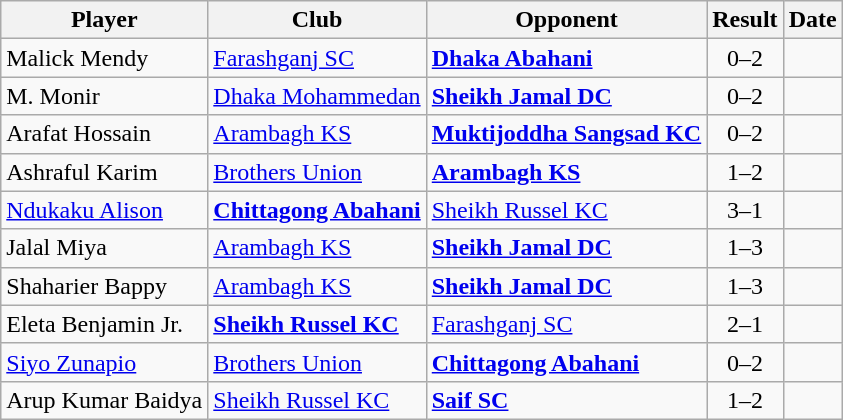<table class="wikitable">
<tr>
<th>Player</th>
<th>Club</th>
<th>Opponent</th>
<th style="text-align:center">Result</th>
<th>Date</th>
</tr>
<tr>
<td> Malick Mendy</td>
<td><a href='#'>Farashganj SC</a></td>
<td><strong><a href='#'>Dhaka Abahani</a></strong></td>
<td align="center">0–2</td>
<td></td>
</tr>
<tr>
<td> M. Monir</td>
<td><a href='#'>Dhaka Mohammedan</a></td>
<td><strong><a href='#'>Sheikh Jamal DC</a></strong></td>
<td align="center">0–2</td>
<td></td>
</tr>
<tr>
<td> Arafat Hossain</td>
<td><a href='#'>Arambagh KS</a></td>
<td><strong><a href='#'>Muktijoddha Sangsad KC</a></strong></td>
<td align="center">0–2</td>
<td></td>
</tr>
<tr>
<td> Ashraful Karim</td>
<td><a href='#'>Brothers Union</a></td>
<td><strong><a href='#'>Arambagh KS</a></strong></td>
<td align="center">1–2</td>
<td></td>
</tr>
<tr>
<td> <a href='#'>Ndukaku Alison</a></td>
<td><strong><a href='#'>Chittagong Abahani</a></strong></td>
<td><a href='#'>Sheikh Russel KC</a></td>
<td align="center">3–1</td>
<td></td>
</tr>
<tr>
<td> Jalal Miya</td>
<td><a href='#'>Arambagh KS</a></td>
<td><strong><a href='#'>Sheikh Jamal DC</a></strong></td>
<td align="center">1–3</td>
<td></td>
</tr>
<tr>
<td> Shaharier Bappy</td>
<td><a href='#'>Arambagh KS</a></td>
<td><strong><a href='#'>Sheikh Jamal DC</a></strong></td>
<td align="center">1–3</td>
<td></td>
</tr>
<tr>
<td> Eleta Benjamin Jr.</td>
<td><strong><a href='#'>Sheikh Russel KC</a></strong></td>
<td><a href='#'>Farashganj SC</a></td>
<td align="center">2–1</td>
<td></td>
</tr>
<tr>
<td> <a href='#'>Siyo Zunapio</a></td>
<td><a href='#'>Brothers Union</a></td>
<td><strong><a href='#'>Chittagong Abahani</a></strong></td>
<td align="center">0–2</td>
<td></td>
</tr>
<tr>
<td> Arup Kumar Baidya</td>
<td><a href='#'>Sheikh Russel KC</a></td>
<td><strong><a href='#'>Saif SC</a></strong></td>
<td align="center">1–2</td>
<td></td>
</tr>
</table>
